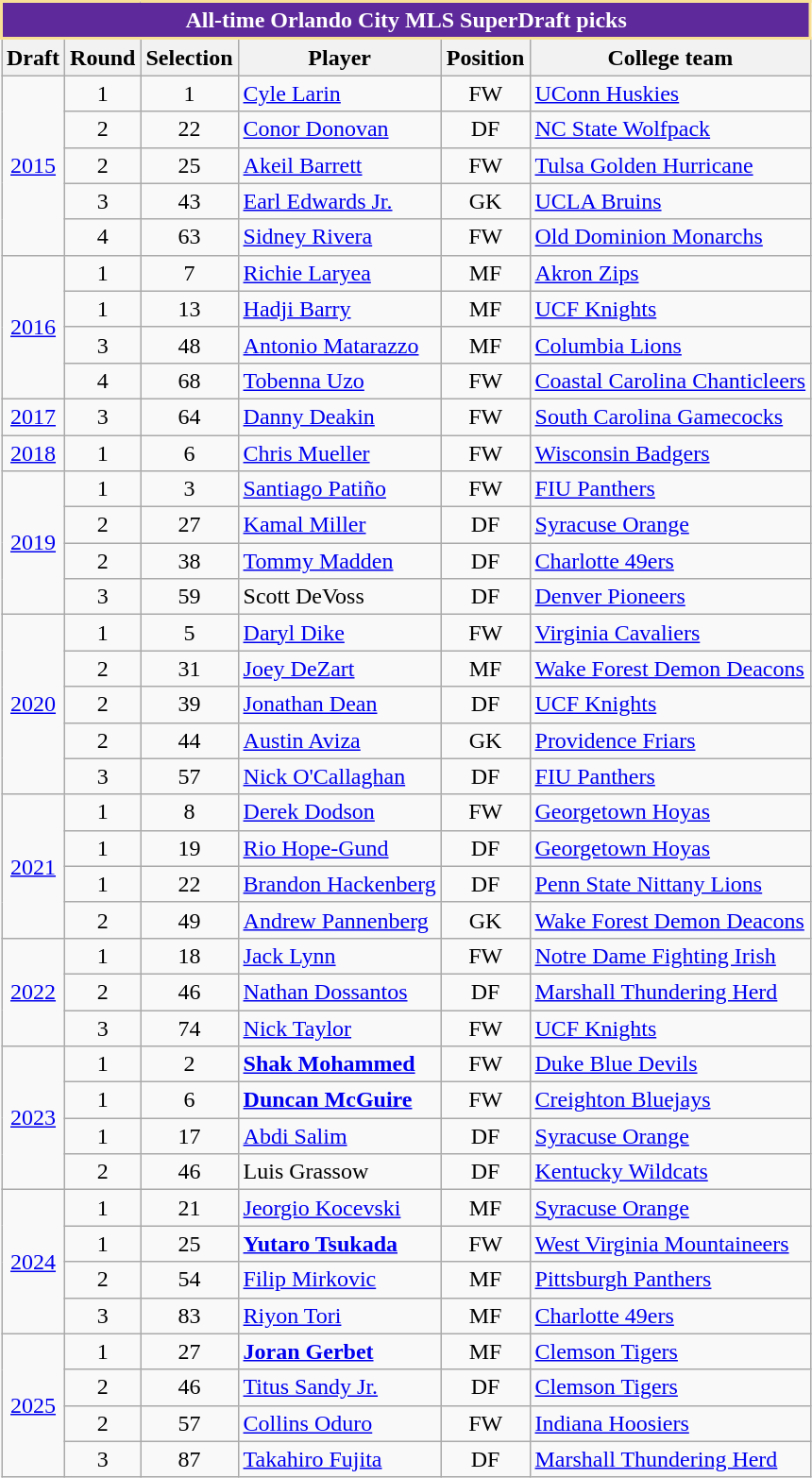<table class="wikitable sortable" style="text-align:left; font-size:100%;">
<tr>
<th colspan="6" style="background:#5E299A; color:white; border:2px solid #F8E196;" scope="col">All-time Orlando City MLS SuperDraft picks</th>
</tr>
<tr>
<th>Draft</th>
<th>Round</th>
<th>Selection</th>
<th>Player</th>
<th>Position</th>
<th>College team</th>
</tr>
<tr>
<td rowspan="5" align="center"><a href='#'>2015</a></td>
<td align="center">1</td>
<td align="center">1</td>
<td> <a href='#'>Cyle Larin</a></td>
<td align="center">FW</td>
<td> <a href='#'>UConn Huskies</a></td>
</tr>
<tr>
<td align="center">2</td>
<td align="center">22</td>
<td> <a href='#'>Conor Donovan</a></td>
<td align="center">DF</td>
<td> <a href='#'>NC State Wolfpack</a></td>
</tr>
<tr>
<td align="center">2</td>
<td align="center">25</td>
<td> <a href='#'>Akeil Barrett</a></td>
<td align="center">FW</td>
<td> <a href='#'>Tulsa Golden Hurricane</a></td>
</tr>
<tr>
<td align="center">3</td>
<td align="center">43</td>
<td> <a href='#'>Earl Edwards Jr.</a></td>
<td align="center">GK</td>
<td> <a href='#'>UCLA Bruins</a></td>
</tr>
<tr>
<td align="center">4</td>
<td align="center">63</td>
<td> <a href='#'>Sidney Rivera</a></td>
<td align="center">FW</td>
<td> <a href='#'>Old Dominion Monarchs</a></td>
</tr>
<tr>
<td rowspan="4" align="center"><a href='#'>2016</a></td>
<td align="center">1</td>
<td align="center">7</td>
<td> <a href='#'>Richie Laryea</a></td>
<td align="center">MF</td>
<td> <a href='#'>Akron Zips</a></td>
</tr>
<tr>
<td align="center">1</td>
<td align="center">13</td>
<td> <a href='#'>Hadji Barry</a></td>
<td align="center">MF</td>
<td> <a href='#'>UCF Knights</a></td>
</tr>
<tr>
<td align="center">3</td>
<td align="center">48</td>
<td> <a href='#'>Antonio Matarazzo</a></td>
<td align="center">MF</td>
<td> <a href='#'>Columbia Lions</a></td>
</tr>
<tr>
<td align="center">4</td>
<td align="center">68</td>
<td> <a href='#'>Tobenna Uzo</a></td>
<td align="center">FW</td>
<td> <a href='#'>Coastal Carolina Chanticleers</a></td>
</tr>
<tr>
<td align="center"><a href='#'>2017</a></td>
<td align="center">3</td>
<td align="center">64</td>
<td> <a href='#'>Danny Deakin</a></td>
<td align="center">FW</td>
<td> <a href='#'>South Carolina Gamecocks</a></td>
</tr>
<tr>
<td align="center"><a href='#'>2018</a></td>
<td align="center">1</td>
<td align="center">6</td>
<td> <a href='#'>Chris Mueller</a></td>
<td align="center">FW</td>
<td> <a href='#'>Wisconsin Badgers</a></td>
</tr>
<tr>
<td rowspan="4" align="center"><a href='#'>2019</a></td>
<td align="center">1</td>
<td align="center">3</td>
<td> <a href='#'>Santiago Patiño</a></td>
<td align="center">FW</td>
<td> <a href='#'>FIU Panthers</a></td>
</tr>
<tr>
<td align="center">2</td>
<td align="center">27</td>
<td> <a href='#'>Kamal Miller</a></td>
<td align="center">DF</td>
<td> <a href='#'>Syracuse Orange</a></td>
</tr>
<tr>
<td align="center">2</td>
<td align="center">38</td>
<td> <a href='#'>Tommy Madden</a></td>
<td align="center">DF</td>
<td> <a href='#'>Charlotte 49ers</a></td>
</tr>
<tr>
<td align="center">3</td>
<td align="center">59</td>
<td> Scott DeVoss</td>
<td align="center">DF</td>
<td> <a href='#'>Denver Pioneers</a></td>
</tr>
<tr>
<td rowspan="5" align="center"><a href='#'>2020</a></td>
<td align="center">1</td>
<td align="center">5</td>
<td> <a href='#'>Daryl Dike</a></td>
<td align="center">FW</td>
<td> <a href='#'>Virginia Cavaliers</a></td>
</tr>
<tr>
<td align="center">2</td>
<td align="center">31</td>
<td> <a href='#'>Joey DeZart</a></td>
<td align="center">MF</td>
<td> <a href='#'>Wake Forest Demon Deacons</a></td>
</tr>
<tr>
<td align="center">2</td>
<td align="center">39</td>
<td> <a href='#'>Jonathan Dean</a></td>
<td align="center">DF</td>
<td> <a href='#'>UCF Knights</a></td>
</tr>
<tr>
<td align="center">2</td>
<td align="center">44</td>
<td> <a href='#'>Austin Aviza</a></td>
<td align="center">GK</td>
<td> <a href='#'>Providence Friars</a></td>
</tr>
<tr>
<td align="center">3</td>
<td align="center">57</td>
<td> <a href='#'>Nick O'Callaghan</a></td>
<td align="center">DF</td>
<td> <a href='#'>FIU Panthers</a></td>
</tr>
<tr>
<td rowspan="4" align="center"><a href='#'>2021</a></td>
<td align="center">1</td>
<td align="center">8</td>
<td> <a href='#'>Derek Dodson</a></td>
<td align="center">FW</td>
<td> <a href='#'>Georgetown Hoyas</a></td>
</tr>
<tr>
<td align="center">1</td>
<td align="center">19</td>
<td> <a href='#'>Rio Hope-Gund</a></td>
<td align="center">DF</td>
<td> <a href='#'>Georgetown Hoyas</a></td>
</tr>
<tr>
<td align="center">1</td>
<td align="center">22</td>
<td> <a href='#'>Brandon Hackenberg</a></td>
<td align="center">DF</td>
<td> <a href='#'>Penn State Nittany Lions</a></td>
</tr>
<tr>
<td align="center">2</td>
<td align="center">49</td>
<td> <a href='#'>Andrew Pannenberg</a></td>
<td align="center">GK</td>
<td> <a href='#'>Wake Forest Demon Deacons</a></td>
</tr>
<tr>
<td rowspan="3" align="center"><a href='#'>2022</a></td>
<td align="center">1</td>
<td align="center">18</td>
<td> <a href='#'>Jack Lynn</a></td>
<td align="center">FW</td>
<td> <a href='#'>Notre Dame Fighting Irish</a></td>
</tr>
<tr>
<td align="center">2</td>
<td align="center">46</td>
<td> <a href='#'>Nathan Dossantos</a></td>
<td align="center">DF</td>
<td> <a href='#'>Marshall Thundering Herd</a></td>
</tr>
<tr>
<td align="center">3</td>
<td align="center">74</td>
<td> <a href='#'>Nick Taylor</a></td>
<td align="center">FW</td>
<td> <a href='#'>UCF Knights</a></td>
</tr>
<tr>
<td rowspan="4" align="center"><a href='#'>2023</a></td>
<td align="center">1</td>
<td align="center">2</td>
<td>  <strong><a href='#'>Shak Mohammed</a></strong></td>
<td align="center">FW</td>
<td> <a href='#'>Duke Blue Devils</a></td>
</tr>
<tr>
<td align="center">1</td>
<td align="center">6</td>
<td> <strong><a href='#'>Duncan McGuire</a></strong></td>
<td align="center">FW</td>
<td> <a href='#'>Creighton Bluejays</a></td>
</tr>
<tr>
<td align="center">1</td>
<td align="center">17</td>
<td> <a href='#'>Abdi Salim</a></td>
<td align="center">DF</td>
<td> <a href='#'>Syracuse Orange</a></td>
</tr>
<tr>
<td align="center">2</td>
<td align="center">46</td>
<td> Luis Grassow</td>
<td align="center">DF</td>
<td> <a href='#'>Kentucky Wildcats</a></td>
</tr>
<tr>
<td rowspan="4" align="center"><a href='#'>2024</a></td>
<td align="center">1</td>
<td align="center">21</td>
<td> <a href='#'>Jeorgio Kocevski</a></td>
<td align="center">MF</td>
<td> <a href='#'>Syracuse Orange</a></td>
</tr>
<tr>
<td align="center">1</td>
<td align="center">25</td>
<td> <strong><a href='#'>Yutaro Tsukada</a></strong></td>
<td align="center">FW</td>
<td> <a href='#'>West Virginia Mountaineers</a></td>
</tr>
<tr>
<td align="center">2</td>
<td align="center">54</td>
<td> <a href='#'>Filip Mirkovic</a></td>
<td align="center">MF</td>
<td> <a href='#'>Pittsburgh Panthers</a></td>
</tr>
<tr>
<td align="center">3</td>
<td align="center">83</td>
<td> <a href='#'>Riyon Tori</a></td>
<td align="center">MF</td>
<td> <a href='#'>Charlotte 49ers</a></td>
</tr>
<tr>
<td rowspan="4" align="center"><a href='#'>2025</a></td>
<td align="center">1</td>
<td align="center">27</td>
<td> <strong><a href='#'>Joran Gerbet</a></strong></td>
<td align="center">MF</td>
<td> <a href='#'>Clemson Tigers</a></td>
</tr>
<tr>
<td align="center">2</td>
<td align="center">46</td>
<td> <a href='#'>Titus Sandy Jr.</a></td>
<td align="center">DF</td>
<td> <a href='#'>Clemson Tigers</a></td>
</tr>
<tr>
<td align="center">2</td>
<td align="center">57</td>
<td> <a href='#'>Collins Oduro</a></td>
<td align="center">FW</td>
<td> <a href='#'>Indiana Hoosiers</a></td>
</tr>
<tr>
<td align="center">3</td>
<td align="center">87</td>
<td> <a href='#'>Takahiro Fujita</a></td>
<td align="center">DF</td>
<td> <a href='#'>Marshall Thundering Herd</a></td>
</tr>
</table>
